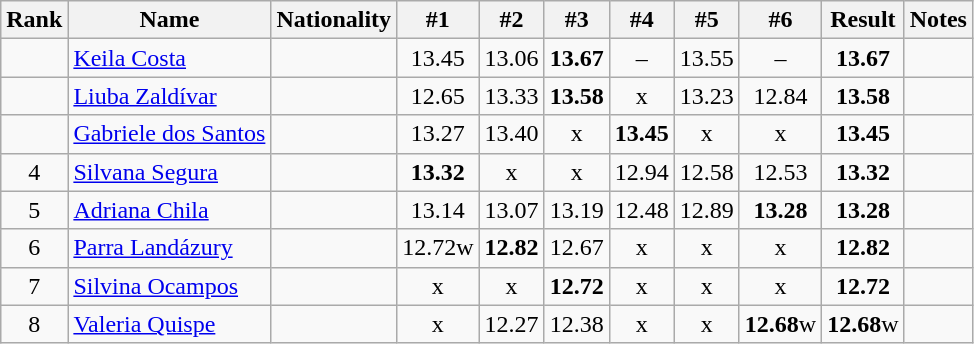<table class="wikitable sortable" style="text-align:center">
<tr>
<th>Rank</th>
<th>Name</th>
<th>Nationality</th>
<th>#1</th>
<th>#2</th>
<th>#3</th>
<th>#4</th>
<th>#5</th>
<th>#6</th>
<th>Result</th>
<th>Notes</th>
</tr>
<tr>
<td></td>
<td align=left><a href='#'>Keila Costa</a></td>
<td align=left></td>
<td>13.45</td>
<td>13.06</td>
<td><strong>13.67</strong></td>
<td>–</td>
<td>13.55</td>
<td>–</td>
<td><strong>13.67</strong></td>
<td></td>
</tr>
<tr>
<td></td>
<td align=left><a href='#'>Liuba Zaldívar</a></td>
<td align=left></td>
<td>12.65</td>
<td>13.33</td>
<td><strong>13.58</strong></td>
<td>x</td>
<td>13.23</td>
<td>12.84</td>
<td><strong>13.58</strong></td>
<td></td>
</tr>
<tr>
<td></td>
<td align=left><a href='#'>Gabriele dos Santos</a></td>
<td align=left></td>
<td>13.27</td>
<td>13.40</td>
<td>x</td>
<td><strong>13.45</strong></td>
<td>x</td>
<td>x</td>
<td><strong>13.45</strong></td>
<td></td>
</tr>
<tr>
<td>4</td>
<td align=left><a href='#'>Silvana Segura</a></td>
<td align=left></td>
<td><strong>13.32</strong></td>
<td>x</td>
<td>x</td>
<td>12.94</td>
<td>12.58</td>
<td>12.53</td>
<td><strong>13.32</strong></td>
<td></td>
</tr>
<tr>
<td>5</td>
<td align=left><a href='#'>Adriana Chila</a></td>
<td align=left></td>
<td>13.14</td>
<td>13.07</td>
<td>13.19</td>
<td>12.48</td>
<td>12.89</td>
<td><strong>13.28</strong></td>
<td><strong>13.28</strong></td>
<td></td>
</tr>
<tr>
<td>6</td>
<td align=left><a href='#'>Parra Landázury</a></td>
<td align=left></td>
<td>12.72w</td>
<td><strong>12.82</strong></td>
<td>12.67</td>
<td>x</td>
<td>x</td>
<td>x</td>
<td><strong>12.82</strong></td>
<td></td>
</tr>
<tr>
<td>7</td>
<td align=left><a href='#'>Silvina Ocampos</a></td>
<td align=left></td>
<td>x</td>
<td>x</td>
<td><strong>12.72</strong></td>
<td>x</td>
<td>x</td>
<td>x</td>
<td><strong>12.72</strong></td>
<td></td>
</tr>
<tr>
<td>8</td>
<td align=left><a href='#'>Valeria Quispe</a></td>
<td align=left></td>
<td>x</td>
<td>12.27</td>
<td>12.38</td>
<td>x</td>
<td>x</td>
<td><strong>12.68</strong>w</td>
<td><strong>12.68</strong>w</td>
<td></td>
</tr>
</table>
